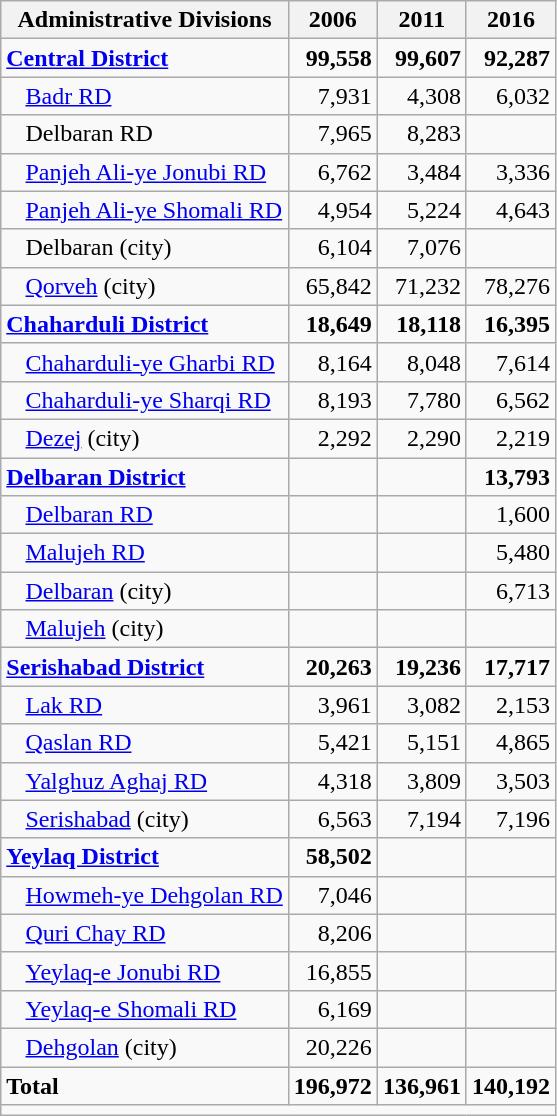<table class="wikitable">
<tr>
<th>Administrative Divisions</th>
<th>2006</th>
<th>2011</th>
<th>2016</th>
</tr>
<tr>
<td><strong><a href='#'>Central District</a></strong></td>
<td style="text-align: right;"><strong>99,558</strong></td>
<td style="text-align: right;"><strong>99,607</strong></td>
<td style="text-align: right;"><strong>92,287</strong></td>
</tr>
<tr>
<td style="padding-left: 1em;"><a href='#'>Badr RD</a></td>
<td style="text-align: right;">7,931</td>
<td style="text-align: right;">4,308</td>
<td style="text-align: right;">6,032</td>
</tr>
<tr>
<td style="padding-left: 1em;">Delbaran RD</td>
<td style="text-align: right;">7,965</td>
<td style="text-align: right;">8,283</td>
<td style="text-align: right;"></td>
</tr>
<tr>
<td style="padding-left: 1em;"><a href='#'>Panjeh Ali-ye Jonubi RD</a></td>
<td style="text-align: right;">6,762</td>
<td style="text-align: right;">3,484</td>
<td style="text-align: right;">3,336</td>
</tr>
<tr>
<td style="padding-left: 1em;"><a href='#'>Panjeh Ali-ye Shomali RD</a></td>
<td style="text-align: right;">4,954</td>
<td style="text-align: right;">5,224</td>
<td style="text-align: right;">4,643</td>
</tr>
<tr>
<td style="padding-left: 1em;">Delbaran (city)</td>
<td style="text-align: right;">6,104</td>
<td style="text-align: right;">7,076</td>
<td style="text-align: right;"></td>
</tr>
<tr>
<td style="padding-left: 1em;"><a href='#'>Qorveh</a> (city)</td>
<td style="text-align: right;">65,842</td>
<td style="text-align: right;">71,232</td>
<td style="text-align: right;">78,276</td>
</tr>
<tr>
<td><strong><a href='#'>Chaharduli District</a></strong></td>
<td style="text-align: right;"><strong>18,649</strong></td>
<td style="text-align: right;"><strong>18,118</strong></td>
<td style="text-align: right;"><strong>16,395</strong></td>
</tr>
<tr>
<td style="padding-left: 1em;"><a href='#'>Chaharduli-ye Gharbi RD</a></td>
<td style="text-align: right;">8,164</td>
<td style="text-align: right;">8,048</td>
<td style="text-align: right;">7,614</td>
</tr>
<tr>
<td style="padding-left: 1em;"><a href='#'>Chaharduli-ye Sharqi RD</a></td>
<td style="text-align: right;">8,193</td>
<td style="text-align: right;">7,780</td>
<td style="text-align: right;">6,562</td>
</tr>
<tr>
<td style="padding-left: 1em;"><a href='#'>Dezej</a> (city)</td>
<td style="text-align: right;">2,292</td>
<td style="text-align: right;">2,290</td>
<td style="text-align: right;">2,219</td>
</tr>
<tr>
<td><strong><a href='#'>Delbaran District</a></strong></td>
<td style="text-align: right;"></td>
<td style="text-align: right;"></td>
<td style="text-align: right;"><strong>13,793</strong></td>
</tr>
<tr>
<td style="padding-left: 1em;"><a href='#'>Delbaran RD</a></td>
<td style="text-align: right;"></td>
<td style="text-align: right;"></td>
<td style="text-align: right;">1,600</td>
</tr>
<tr>
<td style="padding-left: 1em;"><a href='#'>Malujeh RD</a></td>
<td style="text-align: right;"></td>
<td style="text-align: right;"></td>
<td style="text-align: right;">5,480</td>
</tr>
<tr>
<td style="padding-left: 1em;"><a href='#'>Delbaran</a> (city)</td>
<td style="text-align: right;"></td>
<td style="text-align: right;"></td>
<td style="text-align: right;">6,713</td>
</tr>
<tr>
<td style="padding-left: 1em;"><a href='#'>Malujeh</a> (city)</td>
<td style="text-align: right;"></td>
<td style="text-align: right;"></td>
<td style="text-align: right;"></td>
</tr>
<tr>
<td><strong><a href='#'>Serishabad District</a></strong></td>
<td style="text-align: right;"><strong>20,263</strong></td>
<td style="text-align: right;"><strong>19,236</strong></td>
<td style="text-align: right;"><strong>17,717</strong></td>
</tr>
<tr>
<td style="padding-left: 1em;"><a href='#'>Lak RD</a></td>
<td style="text-align: right;">3,961</td>
<td style="text-align: right;">3,082</td>
<td style="text-align: right;">2,153</td>
</tr>
<tr>
<td style="padding-left: 1em;"><a href='#'>Qaslan RD</a></td>
<td style="text-align: right;">5,421</td>
<td style="text-align: right;">5,151</td>
<td style="text-align: right;">4,865</td>
</tr>
<tr>
<td style="padding-left: 1em;"><a href='#'>Yalghuz Aghaj RD</a></td>
<td style="text-align: right;">4,318</td>
<td style="text-align: right;">3,809</td>
<td style="text-align: right;">3,503</td>
</tr>
<tr>
<td style="padding-left: 1em;"><a href='#'>Serishabad</a> (city)</td>
<td style="text-align: right;">6,563</td>
<td style="text-align: right;">7,194</td>
<td style="text-align: right;">7,196</td>
</tr>
<tr>
<td><strong><a href='#'>Yeylaq District</a></strong></td>
<td style="text-align: right;"><strong>58,502</strong></td>
<td style="text-align: right;"></td>
<td style="text-align: right;"></td>
</tr>
<tr>
<td style="padding-left: 1em;"><a href='#'>Howmeh-ye Dehgolan RD</a></td>
<td style="text-align: right;">7,046</td>
<td style="text-align: right;"></td>
<td style="text-align: right;"></td>
</tr>
<tr>
<td style="padding-left: 1em;"><a href='#'>Quri Chay RD</a></td>
<td style="text-align: right;">8,206</td>
<td style="text-align: right;"></td>
<td style="text-align: right;"></td>
</tr>
<tr>
<td style="padding-left: 1em;"><a href='#'>Yeylaq-e Jonubi RD</a></td>
<td style="text-align: right;">16,855</td>
<td style="text-align: right;"></td>
<td style="text-align: right;"></td>
</tr>
<tr>
<td style="padding-left: 1em;"><a href='#'>Yeylaq-e Shomali RD</a></td>
<td style="text-align: right;">6,169</td>
<td style="text-align: right;"></td>
<td style="text-align: right;"></td>
</tr>
<tr>
<td style="padding-left: 1em;"><a href='#'>Dehgolan</a> (city)</td>
<td style="text-align: right;">20,226</td>
<td style="text-align: right;"></td>
<td style="text-align: right;"></td>
</tr>
<tr>
<td><strong>Total</strong></td>
<td style="text-align: right;"><strong>196,972</strong></td>
<td style="text-align: right;"><strong>136,961</strong></td>
<td style="text-align: right;"><strong>140,192</strong></td>
</tr>
<tr>
<td colspan=4></td>
</tr>
</table>
